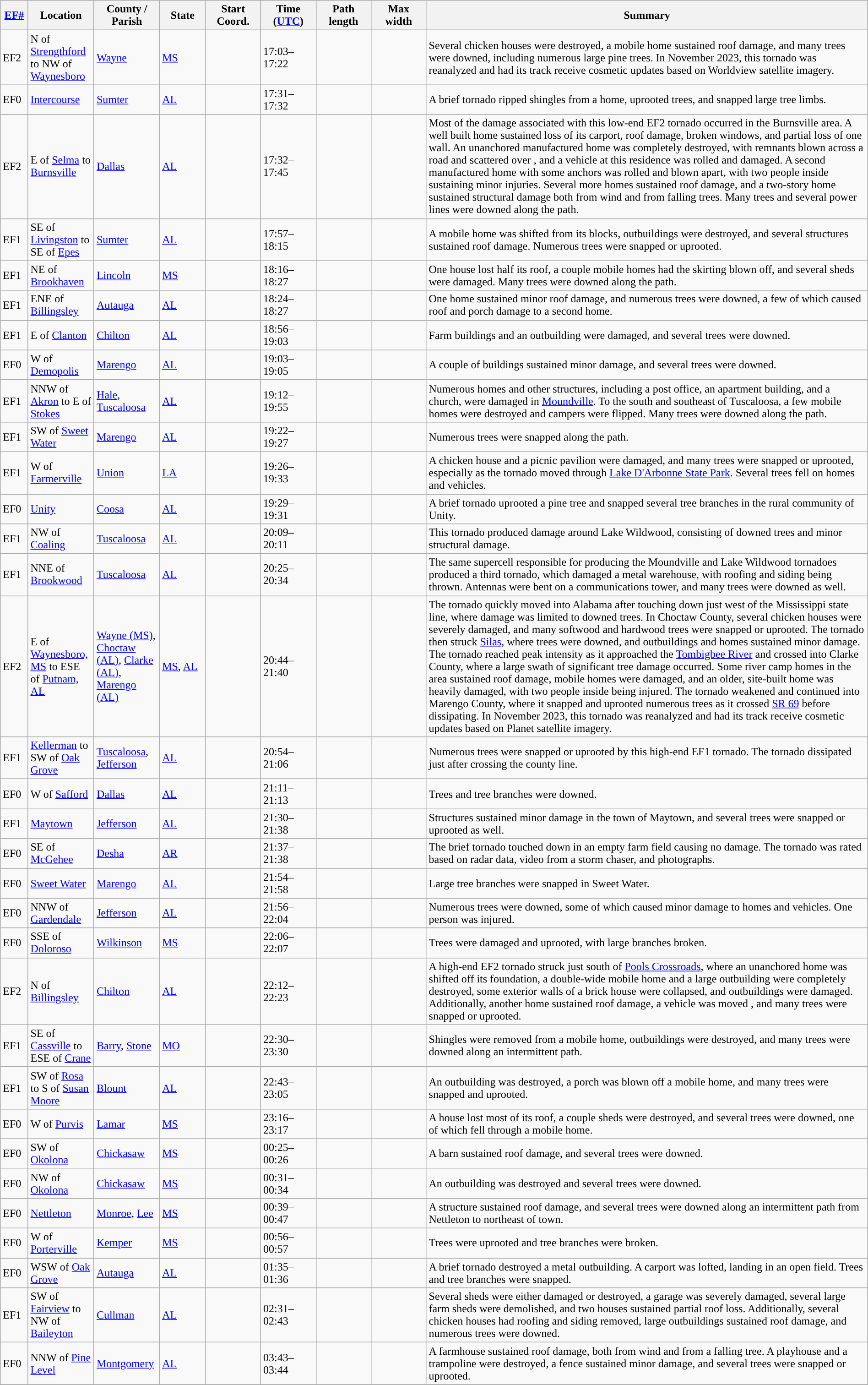<table class="wikitable sortable" style="width:100%;">
<tr>
<th scope="col"  style="width:3%; text-align:center;"><a href='#'>EF#</a></th>
<th scope="col"  style="width:7%; text-align:center;" class="unsortable">Location</th>
<th scope="col"  style="width:6%; text-align:center;" class="unsortable">County / Parish</th>
<th scope="col"  style="width:5%; text-align:center;">State</th>
<th scope="col"  style="width:6%; text-align:center;">Start Coord.</th>
<th scope="col"  style="width:6%; text-align:center;">Time (<a href='#'>UTC</a>)</th>
<th scope="col"  style="width:6%; text-align:center;">Path length</th>
<th scope="col"  style="width:6%; text-align:center;">Max width</th>
<th scope="col" class="unsortable" style="width:48%; text-align:center;">Summary</th>
</tr>
<tr>
<td>EF2</td>
<td>N of <a href='#'>Strengthford</a> to NW of <a href='#'>Waynesboro</a></td>
<td><a href='#'>Wayne</a></td>
<td><a href='#'>MS</a></td>
<td></td>
<td>17:03–17:22</td>
<td></td>
<td></td>
<td>Several chicken houses were destroyed, a mobile home sustained roof damage, and many trees were downed, including numerous large pine trees. In November 2023, this tornado was reanalyzed and had its track receive cosmetic updates based on Worldview satellite imagery.</td>
</tr>
<tr>
<td>EF0</td>
<td><a href='#'>Intercourse</a></td>
<td><a href='#'>Sumter</a></td>
<td><a href='#'>AL</a></td>
<td></td>
<td>17:31–17:32</td>
<td></td>
<td></td>
<td>A brief tornado ripped shingles from a home, uprooted trees, and snapped large tree limbs.</td>
</tr>
<tr>
<td>EF2</td>
<td>E of <a href='#'>Selma</a> to <a href='#'>Burnsville</a></td>
<td><a href='#'>Dallas</a></td>
<td><a href='#'>AL</a></td>
<td></td>
<td>17:32–17:45</td>
<td></td>
<td></td>
<td>Most of the damage associated with this low-end EF2 tornado occurred in the Burnsville area. A well built home sustained loss of its carport, roof damage, broken windows, and partial loss of one wall. An unanchored manufactured home was completely destroyed, with remnants blown across a road and scattered over , and a vehicle at this residence was rolled and damaged. A second manufactured home with some anchors was rolled and blown apart, with two people inside sustaining minor injuries. Several more homes sustained roof damage, and a two-story home sustained structural damage both from wind and from falling trees. Many trees and several power lines were downed along the path.</td>
</tr>
<tr>
<td>EF1</td>
<td>SE of <a href='#'>Livingston</a> to SE of <a href='#'>Epes</a></td>
<td><a href='#'>Sumter</a></td>
<td><a href='#'>AL</a></td>
<td></td>
<td>17:57–18:15</td>
<td></td>
<td></td>
<td>A mobile home was shifted from its blocks, outbuildings were destroyed, and several structures sustained roof damage. Numerous trees were snapped or uprooted.</td>
</tr>
<tr>
<td>EF1</td>
<td>NE of <a href='#'>Brookhaven</a></td>
<td><a href='#'>Lincoln</a></td>
<td><a href='#'>MS</a></td>
<td></td>
<td>18:16–18:27</td>
<td></td>
<td></td>
<td>One house lost half its roof, a couple mobile homes had the skirting blown off, and several sheds were damaged. Many trees were downed along the path.</td>
</tr>
<tr>
<td>EF1</td>
<td>ENE of <a href='#'>Billingsley</a></td>
<td><a href='#'>Autauga</a></td>
<td><a href='#'>AL</a></td>
<td></td>
<td>18:24–18:27</td>
<td></td>
<td></td>
<td>One home sustained minor roof damage, and numerous trees were downed, a few of which caused roof and porch damage to a second home.</td>
</tr>
<tr>
<td>EF1</td>
<td>E of <a href='#'>Clanton</a></td>
<td><a href='#'>Chilton</a></td>
<td><a href='#'>AL</a></td>
<td></td>
<td>18:56–19:03</td>
<td></td>
<td></td>
<td>Farm buildings and an outbuilding were damaged, and several trees were downed.</td>
</tr>
<tr>
<td>EF0</td>
<td>W of <a href='#'>Demopolis</a></td>
<td><a href='#'>Marengo</a></td>
<td><a href='#'>AL</a></td>
<td></td>
<td>19:03–19:05</td>
<td></td>
<td></td>
<td>A couple of buildings sustained minor damage, and several trees were downed.</td>
</tr>
<tr>
<td>EF1</td>
<td>NNW of <a href='#'>Akron</a> to E of <a href='#'>Stokes</a></td>
<td><a href='#'>Hale</a>, <a href='#'>Tuscaloosa</a></td>
<td><a href='#'>AL</a></td>
<td></td>
<td>19:12–19:55</td>
<td></td>
<td></td>
<td>Numerous homes and other structures, including a post office, an apartment building, and a church, were damaged in <a href='#'>Moundville</a>. To the south and southeast of Tuscaloosa, a few mobile homes were destroyed and campers were flipped. Many trees were downed along the path.</td>
</tr>
<tr>
<td>EF1</td>
<td>SW of <a href='#'>Sweet Water</a></td>
<td><a href='#'>Marengo</a></td>
<td><a href='#'>AL</a></td>
<td></td>
<td>19:22–19:27</td>
<td></td>
<td></td>
<td>Numerous trees were snapped along the path.</td>
</tr>
<tr>
<td>EF1</td>
<td>W of <a href='#'>Farmerville</a></td>
<td><a href='#'>Union</a></td>
<td><a href='#'>LA</a></td>
<td></td>
<td>19:26–19:33</td>
<td></td>
<td></td>
<td>A chicken house and a picnic pavilion were damaged, and many trees were snapped or uprooted, especially as the tornado moved through <a href='#'>Lake D'Arbonne State Park</a>. Several trees fell on homes and vehicles.</td>
</tr>
<tr>
<td>EF0</td>
<td><a href='#'>Unity</a></td>
<td><a href='#'>Coosa</a></td>
<td><a href='#'>AL</a></td>
<td></td>
<td>19:29–19:31</td>
<td></td>
<td></td>
<td>A brief tornado uprooted a pine tree and snapped several tree branches in the rural community of Unity.</td>
</tr>
<tr>
<td>EF1</td>
<td>NW of <a href='#'>Coaling</a></td>
<td><a href='#'>Tuscaloosa</a></td>
<td><a href='#'>AL</a></td>
<td></td>
<td>20:09–20:11</td>
<td></td>
<td></td>
<td>This tornado produced damage around Lake Wildwood, consisting of downed trees and minor structural damage.</td>
</tr>
<tr>
<td>EF1</td>
<td>NNE of <a href='#'>Brookwood</a></td>
<td><a href='#'>Tuscaloosa</a></td>
<td><a href='#'>AL</a></td>
<td></td>
<td>20:25–20:34</td>
<td></td>
<td></td>
<td>The same supercell responsible for producing the Moundville and Lake Wildwood tornadoes produced a third tornado, which damaged a metal warehouse, with roofing and siding being thrown. Antennas were bent on a communications tower, and many trees were downed as well.</td>
</tr>
<tr>
<td>EF2</td>
<td>E of <a href='#'>Waynesboro, MS</a> to ESE of <a href='#'>Putnam, AL</a></td>
<td><a href='#'>Wayne (MS)</a>, <a href='#'>Choctaw (AL)</a>, <a href='#'>Clarke (AL)</a>, <a href='#'>Marengo (AL)</a></td>
<td><a href='#'>MS</a>, <a href='#'>AL</a></td>
<td></td>
<td>20:44–21:40</td>
<td></td>
<td></td>
<td>The tornado quickly moved into Alabama after touching down just west of the Mississippi state line, where damage was limited to downed trees. In Choctaw County, several chicken houses were severely damaged, and many softwood and hardwood trees were snapped or uprooted. The tornado then struck <a href='#'>Silas</a>, where trees were downed, and outbuildings and homes sustained minor damage. The tornado reached peak intensity as it approached the <a href='#'>Tombigbee River</a> and crossed into Clarke County, where a large swath of significant tree damage occurred. Some river camp homes in the area sustained roof damage, mobile homes were damaged, and an older, site-built home was heavily damaged, with two people inside being injured. The tornado weakened and continued into Marengo County, where it snapped and uprooted numerous trees as it crossed <a href='#'>SR 69</a> before dissipating. In November 2023, this tornado was reanalyzed and had its track receive cosmetic updates based on Planet satellite imagery.</td>
</tr>
<tr>
<td>EF1</td>
<td><a href='#'>Kellerman</a> to SW of <a href='#'>Oak Grove</a></td>
<td><a href='#'>Tuscaloosa</a>, <a href='#'>Jefferson</a></td>
<td><a href='#'>AL</a></td>
<td></td>
<td>20:54–21:06</td>
<td></td>
<td></td>
<td>Numerous trees were snapped or uprooted by this high-end EF1 tornado. The tornado dissipated just after crossing the county line.</td>
</tr>
<tr>
<td>EF0</td>
<td>W of <a href='#'>Safford</a></td>
<td><a href='#'>Dallas</a></td>
<td><a href='#'>AL</a></td>
<td></td>
<td>21:11–21:13</td>
<td></td>
<td></td>
<td>Trees and tree branches were downed.</td>
</tr>
<tr>
<td>EF1</td>
<td><a href='#'>Maytown</a></td>
<td><a href='#'>Jefferson</a></td>
<td><a href='#'>AL</a></td>
<td></td>
<td>21:30–21:38</td>
<td></td>
<td></td>
<td>Structures sustained minor damage in the town of Maytown, and several trees were snapped or uprooted as well.</td>
</tr>
<tr>
<td>EF0</td>
<td>SE of <a href='#'>McGehee</a></td>
<td><a href='#'>Desha</a></td>
<td><a href='#'>AR</a></td>
<td></td>
<td>21:37–21:38</td>
<td></td>
<td></td>
<td>The brief tornado touched down in an empty farm field causing no damage. The tornado was rated based on radar data, video from a storm chaser, and photographs.</td>
</tr>
<tr>
<td>EF0</td>
<td><a href='#'>Sweet Water</a></td>
<td><a href='#'>Marengo</a></td>
<td><a href='#'>AL</a></td>
<td></td>
<td>21:54–21:58</td>
<td></td>
<td></td>
<td>Large tree branches were snapped in Sweet Water.</td>
</tr>
<tr>
<td>EF0</td>
<td>NNW of <a href='#'>Gardendale</a></td>
<td><a href='#'>Jefferson</a></td>
<td><a href='#'>AL</a></td>
<td></td>
<td>21:56–22:04</td>
<td></td>
<td></td>
<td>Numerous trees were downed, some of which caused minor damage to homes and vehicles. One person was injured.</td>
</tr>
<tr>
<td>EF0</td>
<td>SSE of <a href='#'>Doloroso</a></td>
<td><a href='#'>Wilkinson</a></td>
<td><a href='#'>MS</a></td>
<td></td>
<td>22:06–22:07</td>
<td></td>
<td></td>
<td>Trees were damaged and uprooted, with large branches broken.</td>
</tr>
<tr>
<td>EF2</td>
<td>N of <a href='#'>Billingsley</a></td>
<td><a href='#'>Chilton</a></td>
<td><a href='#'>AL</a></td>
<td></td>
<td>22:12–22:23</td>
<td></td>
<td></td>
<td>A high-end EF2 tornado struck just south of <a href='#'>Pools Crossroads</a>, where an unanchored home was shifted off its foundation, a double-wide mobile home and a large outbuilding were completely destroyed, some exterior walls of a brick house were collapsed, and outbuildings were damaged. Additionally, another home sustained roof damage, a vehicle was moved , and many trees were snapped or uprooted.</td>
</tr>
<tr>
<td>EF1</td>
<td>SE of <a href='#'>Cassville</a> to ESE of <a href='#'>Crane</a></td>
<td><a href='#'>Barry</a>, <a href='#'>Stone</a></td>
<td><a href='#'>MO</a></td>
<td></td>
<td>22:30–23:30</td>
<td></td>
<td></td>
<td>Shingles were removed from a mobile home, outbuildings were destroyed, and many trees were downed along an intermittent path.</td>
</tr>
<tr>
<td>EF1</td>
<td>SW of <a href='#'>Rosa</a> to S of <a href='#'>Susan Moore</a></td>
<td><a href='#'>Blount</a></td>
<td><a href='#'>AL</a></td>
<td></td>
<td>22:43–23:05</td>
<td></td>
<td></td>
<td>An outbuilding was destroyed, a porch was blown off a mobile home, and many trees were snapped and uprooted.</td>
</tr>
<tr>
<td>EF0</td>
<td>W of <a href='#'>Purvis</a></td>
<td><a href='#'>Lamar</a></td>
<td><a href='#'>MS</a></td>
<td></td>
<td>23:16–23:17</td>
<td></td>
<td></td>
<td>A house lost most of its roof, a couple sheds were destroyed, and several trees were downed, one of which fell through a mobile home.</td>
</tr>
<tr>
<td>EF0</td>
<td>SW of <a href='#'>Okolona</a></td>
<td><a href='#'>Chickasaw</a></td>
<td><a href='#'>MS</a></td>
<td></td>
<td>00:25–00:26</td>
<td></td>
<td></td>
<td>A barn sustained roof damage, and several trees were downed.</td>
</tr>
<tr>
<td>EF0</td>
<td>NW of <a href='#'>Okolona</a></td>
<td><a href='#'>Chickasaw</a></td>
<td><a href='#'>MS</a></td>
<td></td>
<td>00:31–00:34</td>
<td></td>
<td></td>
<td>An outbuilding was destroyed and several trees were downed.</td>
</tr>
<tr>
<td>EF0</td>
<td><a href='#'>Nettleton</a></td>
<td><a href='#'>Monroe</a>, <a href='#'>Lee</a></td>
<td><a href='#'>MS</a></td>
<td></td>
<td>00:39–00:47</td>
<td></td>
<td></td>
<td>A structure sustained roof damage, and several trees were downed along an intermittent path from Nettleton to northeast of town.</td>
</tr>
<tr>
<td>EF0</td>
<td>W of <a href='#'>Porterville</a></td>
<td><a href='#'>Kemper</a></td>
<td><a href='#'>MS</a></td>
<td></td>
<td>00:56–00:57</td>
<td></td>
<td></td>
<td>Trees were uprooted and tree branches were broken.</td>
</tr>
<tr>
<td>EF0</td>
<td>WSW of <a href='#'>Oak Grove</a></td>
<td><a href='#'>Autauga</a></td>
<td><a href='#'>AL</a></td>
<td></td>
<td>01:35–01:36</td>
<td></td>
<td></td>
<td>A brief tornado destroyed a metal outbuilding. A carport was lofted, landing in an open field. Trees and tree branches were snapped.</td>
</tr>
<tr>
<td>EF1</td>
<td>SW of <a href='#'>Fairview</a> to NW of <a href='#'>Baileyton</a></td>
<td><a href='#'>Cullman</a></td>
<td><a href='#'>AL</a></td>
<td></td>
<td>02:31–02:43</td>
<td></td>
<td></td>
<td>Several sheds were either damaged or destroyed, a garage was severely damaged, several large farm sheds were demolished, and two houses sustained partial roof loss. Additionally, several chicken houses had roofing and siding removed, large outbuildings sustained roof damage, and numerous trees were downed.</td>
</tr>
<tr>
<td>EF0</td>
<td>NNW of <a href='#'>Pine Level</a></td>
<td><a href='#'>Montgomery</a></td>
<td><a href='#'>AL</a></td>
<td></td>
<td>03:43–03:44</td>
<td></td>
<td></td>
<td>A farmhouse sustained roof damage, both from wind and from a falling tree. A playhouse and a trampoline were destroyed, a fence sustained minor damage, and several trees were snapped or uprooted.</td>
</tr>
<tr>
</tr>
</table>
